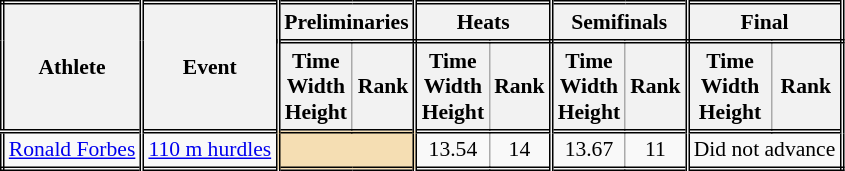<table class=wikitable style="font-size:90%; border: double;">
<tr>
<th rowspan="2" style="border-right:double">Athlete</th>
<th rowspan="2" style="border-right:double">Event</th>
<th colspan="2" style="border-right:double; border-bottom:double;">Preliminaries</th>
<th colspan="2" style="border-right:double; border-bottom:double;">Heats</th>
<th colspan="2" style="border-right:double; border-bottom:double;">Semifinals</th>
<th colspan="2" style="border-right:double; border-bottom:double;">Final</th>
</tr>
<tr>
<th>Time<br>Width<br>Height</th>
<th style="border-right:double">Rank</th>
<th>Time<br>Width<br>Height</th>
<th style="border-right:double">Rank</th>
<th>Time<br>Width<br>Height</th>
<th style="border-right:double">Rank</th>
<th>Time<br>Width<br>Height</th>
<th style="border-right:double">Rank</th>
</tr>
<tr style="border-top: double;">
<td style="border-right:double"><a href='#'>Ronald Forbes</a></td>
<td style="border-right:double"><a href='#'>110 m hurdles</a></td>
<td style="border-right:double" colspan= 2 bgcolor="wheat"></td>
<td align=center>13.54</td>
<td align=center style="border-right:double">14</td>
<td align=center>13.67</td>
<td align=center style="border-right:double">11</td>
<td colspan="2" align=center>Did not advance</td>
</tr>
</table>
